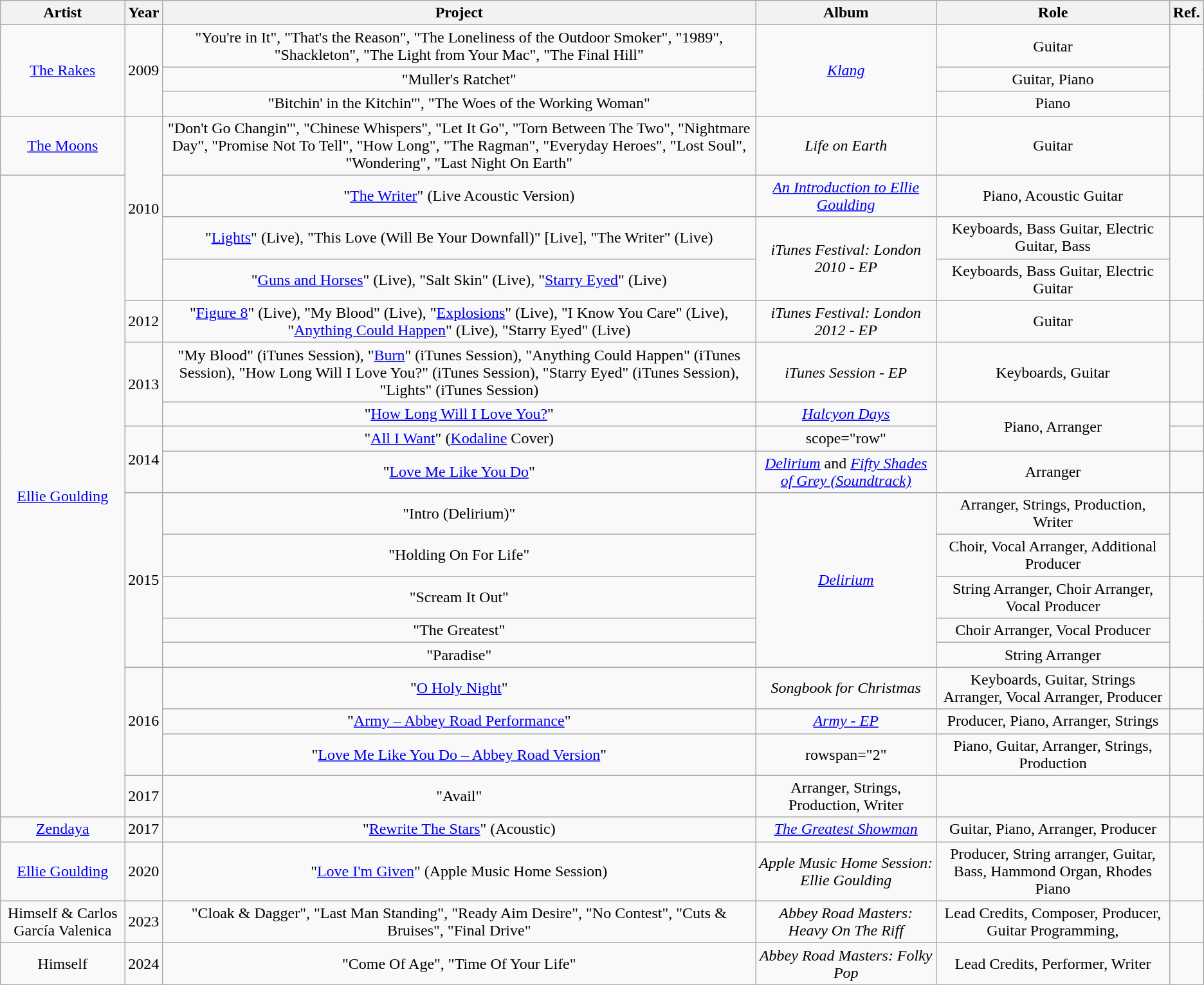<table class="wikitable sortable plainrowheaders" style="text-align:center;">
<tr>
<th>Artist</th>
<th>Year</th>
<th scope="col">Project</th>
<th scope="col" style="width:180px;">Album</th>
<th>Role</th>
<th scope="col">Ref.</th>
</tr>
<tr>
<td rowspan="3"><a href='#'>The Rakes</a></td>
<td rowspan="3">2009</td>
<td>"You're in It", "That's the Reason", "The Loneliness of the Outdoor Smoker", "1989", "Shackleton", "The Light from Your Mac", "The Final Hill"</td>
<td rowspan="3"><a href='#'><em>Klang</em></a></td>
<td>Guitar</td>
<td rowspan="3"></td>
</tr>
<tr>
<td>"Muller's Ratchet"</td>
<td>Guitar, Piano</td>
</tr>
<tr>
<td>"Bitchin' in the Kitchin'", "The Woes of the Working Woman"</td>
<td>Piano</td>
</tr>
<tr>
<td><a href='#'>The Moons</a></td>
<td rowspan="4">2010</td>
<td>"Don't Go Changin'", "Chinese Whispers", "Let It Go", "Torn Between The Two", "Nightmare Day", "Promise Not To Tell", "How Long", "The Ragman", "Everyday Heroes", "Lost Soul", "Wondering", "Last Night On Earth"</td>
<td><em>Life on Earth</em></td>
<td>Guitar</td>
<td></td>
</tr>
<tr>
<td rowspan="17"><a href='#'>Ellie Goulding</a></td>
<td>"<a href='#'>The Writer</a>" (Live Acoustic Version)</td>
<td scope="row"><em><a href='#'>An Introduction to Ellie Goulding</a></em></td>
<td>Piano, Acoustic Guitar</td>
<td scope="row"></td>
</tr>
<tr>
<td>"<a href='#'>Lights</a>" (Live), "This Love (Will Be Your Downfall)" [Live], "The Writer" (Live)</td>
<td rowspan="2"><em>iTunes Festival: London 2010 - EP</em></td>
<td>Keyboards, Bass Guitar, Electric Guitar, Bass</td>
<td rowspan="2"></td>
</tr>
<tr>
<td>"<a href='#'>Guns and Horses</a>" (Live), "Salt Skin" (Live), "<a href='#'>Starry Eyed</a>" (Live)</td>
<td>Keyboards, Bass Guitar, Electric Guitar</td>
</tr>
<tr>
<td>2012</td>
<td>"<a href='#'>Figure 8</a>" (Live), "My Blood" (Live), "<a href='#'>Explosions</a>" (Live), "I Know You Care" (Live), "<a href='#'>Anything Could Happen</a>" (Live), "Starry Eyed" (Live)</td>
<td><em>iTunes Festival: London 2012 - EP</em></td>
<td>Guitar</td>
<td></td>
</tr>
<tr>
<td rowspan="2">2013</td>
<td>"My Blood" (iTunes Session), "<a href='#'>Burn</a>" (iTunes Session), "Anything Could Happen" (iTunes Session), "How Long Will I Love You?" (iTunes Session), "Starry Eyed" (iTunes Session), "Lights" (iTunes Session)</td>
<td scope="row"><em>iTunes Session - EP</em></td>
<td>Keyboards, Guitar</td>
<td scope="row"></td>
</tr>
<tr>
<td>"<a href='#'>How Long Will I Love You?</a>"</td>
<td scope="row"><a href='#'><em>Halcyon Days</em></a></td>
<td rowspan="2">Piano, Arranger</td>
<td scope="row"></td>
</tr>
<tr>
<td rowspan="2">2014</td>
<td>"<a href='#'>All I Want</a>" (<a href='#'>Kodaline</a> Cover)</td>
<td>scope="row" </td>
<td scope="row"></td>
</tr>
<tr>
<td scope="row">"<a href='#'>Love Me Like You Do</a>"</td>
<td scope="row"><em><a href='#'>Delirium</a></em> and <em><a href='#'>Fifty Shades of Grey (Soundtrack)</a></em></td>
<td>Arranger</td>
<td scope="row"></td>
</tr>
<tr>
<td rowspan="5">2015</td>
<td>"Intro (Delirium)"</td>
<td rowspan="5"><a href='#'><em>Delirium</em></a></td>
<td>Arranger, Strings, Production, Writer</td>
<td rowspan="2"></td>
</tr>
<tr>
<td>"Holding On For Life"</td>
<td>Choir, Vocal Arranger, Additional Producer</td>
</tr>
<tr>
<td>"Scream It Out"</td>
<td>String Arranger, Choir Arranger, Vocal Producer</td>
<td rowspan="3"></td>
</tr>
<tr>
<td>"The Greatest"</td>
<td>Choir Arranger, Vocal Producer</td>
</tr>
<tr>
<td>"Paradise"</td>
<td>String Arranger</td>
</tr>
<tr>
<td rowspan="3">2016</td>
<td>"<a href='#'>O Holy Night</a>"</td>
<td scope="row"><em>Songbook for Christmas</em></td>
<td>Keyboards, Guitar, Strings Arranger, Vocal Arranger, Producer</td>
<td scope="row"></td>
</tr>
<tr>
<td>"<a href='#'>Army – Abbey Road Performance</a>"</td>
<td scope="row"><em><a href='#'>Army - EP</a></em></td>
<td>Producer, Piano, Arranger, Strings</td>
<td scope="row"></td>
</tr>
<tr>
<td>"<a href='#'>Love Me Like You Do – Abbey Road Version</a>"</td>
<td>rowspan="2" </td>
<td>Piano, Guitar, Arranger, Strings, Production</td>
<td></td>
</tr>
<tr>
<td>2017</td>
<td>"Avail"</td>
<td>Arranger, Strings, Production, Writer</td>
<td></td>
</tr>
<tr>
<td><a href='#'>Zendaya</a></td>
<td>2017</td>
<td>"<a href='#'>Rewrite The Stars</a>" (Acoustic)</td>
<td><em><a href='#'>The Greatest Showman</a></em></td>
<td>Guitar, Piano, Arranger, Producer</td>
<td></td>
</tr>
<tr>
<td><a href='#'>Ellie Goulding</a></td>
<td>2020</td>
<td>"<a href='#'>Love I'm Given</a>" (Apple Music Home Session)</td>
<td scope="row"><em>Apple Music Home Session: Ellie Goulding</em></td>
<td>Producer, String arranger, Guitar, Bass, Hammond Organ, Rhodes Piano</td>
<td scope="row"></td>
</tr>
<tr>
<td>Himself & Carlos García Valenica</td>
<td>2023</td>
<td>"Cloak & Dagger", "Last Man Standing", "Ready Aim Desire", "No Contest", "Cuts & Bruises", "Final Drive"</td>
<td><em>Abbey Road Masters: Heavy On The Riff</em></td>
<td>Lead Credits, Composer, Producer, Guitar Programming,</td>
<td></td>
</tr>
<tr>
<td>Himself</td>
<td>2024</td>
<td>"Come Of Age", "Time Of Your Life"</td>
<td><em>Abbey Road Masters: Folky Pop</em></td>
<td>Lead Credits, Performer, Writer</td>
<td></td>
</tr>
</table>
